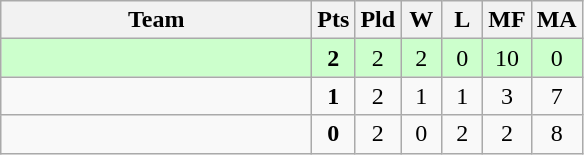<table class=wikitable style="text-align:center">
<tr>
<th width=200>Team</th>
<th width=20>Pts</th>
<th width=20>Pld</th>
<th width=20>W</th>
<th width=20>L</th>
<th width=20>MF</th>
<th width=20>MA</th>
</tr>
<tr bgcolor=ccffcc>
<td style="text-align:left"><strong></strong></td>
<td><strong>2</strong></td>
<td>2</td>
<td>2</td>
<td>0</td>
<td>10</td>
<td>0</td>
</tr>
<tr>
<td style="text-align:left"></td>
<td><strong>1</strong></td>
<td>2</td>
<td>1</td>
<td>1</td>
<td>3</td>
<td>7</td>
</tr>
<tr>
<td style="text-align:left"></td>
<td><strong>0</strong></td>
<td>2</td>
<td>0</td>
<td>2</td>
<td>2</td>
<td>8</td>
</tr>
</table>
